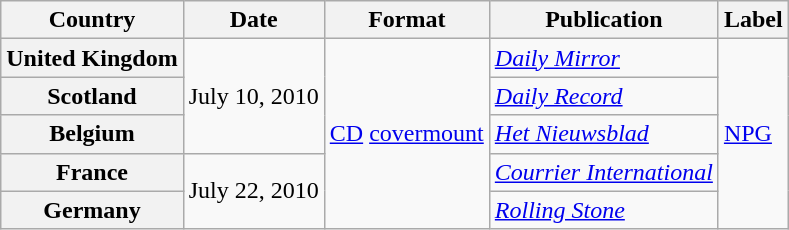<table class="wikitable plainrowheaders">
<tr>
<th scope="col">Country</th>
<th scope="col">Date</th>
<th scope="col">Format</th>
<th scope="col">Publication</th>
<th scope="col">Label</th>
</tr>
<tr>
<th scope="row">United Kingdom</th>
<td rowspan="3">July 10, 2010</td>
<td rowspan="5"><a href='#'>CD</a> <a href='#'>covermount</a></td>
<td><em><a href='#'>Daily Mirror</a></em></td>
<td rowspan="5"><a href='#'>NPG</a></td>
</tr>
<tr>
<th scope="row">Scotland</th>
<td><em><a href='#'>Daily Record</a></em></td>
</tr>
<tr>
<th scope="row">Belgium</th>
<td><em><a href='#'>Het Nieuwsblad</a></em></td>
</tr>
<tr>
<th scope="row">France</th>
<td rowspan="2">July 22, 2010</td>
<td><em><a href='#'>Courrier International</a></em></td>
</tr>
<tr>
<th scope="row">Germany</th>
<td><em><a href='#'>Rolling Stone</a></em></td>
</tr>
</table>
